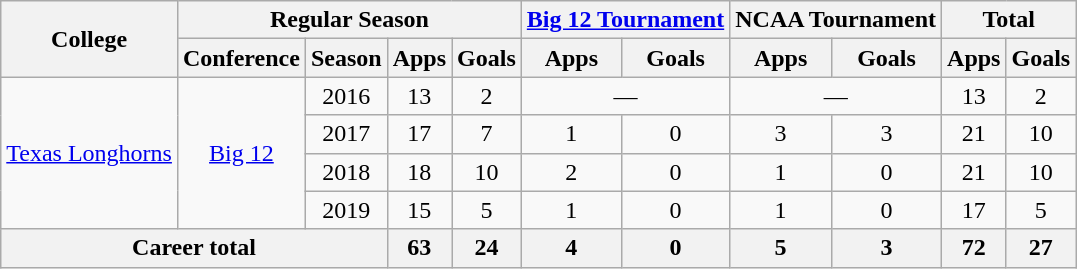<table class="wikitable" style="text-align: center;">
<tr>
<th rowspan="2">College</th>
<th colspan="4">Regular Season</th>
<th colspan="2"><a href='#'>Big 12 Tournament</a></th>
<th colspan="2">NCAA Tournament</th>
<th colspan="2">Total</th>
</tr>
<tr>
<th>Conference</th>
<th>Season</th>
<th>Apps</th>
<th>Goals</th>
<th>Apps</th>
<th>Goals</th>
<th>Apps</th>
<th>Goals</th>
<th>Apps</th>
<th>Goals</th>
</tr>
<tr>
<td rowspan="4"><a href='#'>Texas Longhorns</a></td>
<td rowspan="4"><a href='#'>Big 12</a></td>
<td>2016</td>
<td>13</td>
<td>2</td>
<td colspan="2">—</td>
<td colspan="2">—</td>
<td>13</td>
<td>2</td>
</tr>
<tr>
<td>2017</td>
<td>17</td>
<td>7</td>
<td>1</td>
<td>0</td>
<td>3</td>
<td>3</td>
<td>21</td>
<td>10</td>
</tr>
<tr>
<td>2018</td>
<td>18</td>
<td>10</td>
<td>2</td>
<td>0</td>
<td>1</td>
<td>0</td>
<td>21</td>
<td>10</td>
</tr>
<tr>
<td>2019</td>
<td>15</td>
<td>5</td>
<td>1</td>
<td>0</td>
<td>1</td>
<td>0</td>
<td>17</td>
<td>5</td>
</tr>
<tr>
<th colspan="3">Career total</th>
<th>63</th>
<th>24</th>
<th>4</th>
<th>0</th>
<th>5</th>
<th>3</th>
<th>72</th>
<th>27</th>
</tr>
</table>
